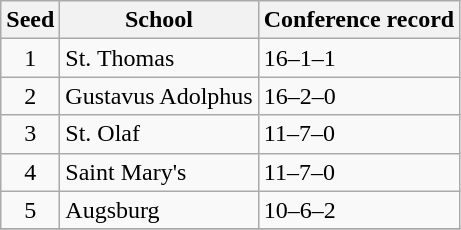<table class="wikitable">
<tr>
<th>Seed</th>
<th>School</th>
<th>Conference record</th>
</tr>
<tr>
<td align=center>1</td>
<td>St. Thomas</td>
<td>16–1–1</td>
</tr>
<tr>
<td align=center>2</td>
<td>Gustavus Adolphus</td>
<td>16–2–0</td>
</tr>
<tr>
<td align=center>3</td>
<td>St. Olaf</td>
<td>11–7–0</td>
</tr>
<tr>
<td align=center>4</td>
<td>Saint Mary's</td>
<td>11–7–0</td>
</tr>
<tr>
<td align=center>5</td>
<td>Augsburg</td>
<td>10–6–2</td>
</tr>
<tr>
</tr>
</table>
